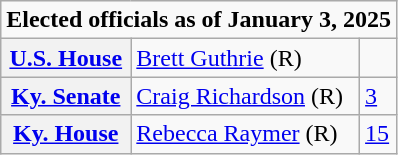<table class=wikitable>
<tr>
<td colspan="3"><strong>Elected officials as of January 3, 2025</strong></td>
</tr>
<tr>
<th scope=row><a href='#'>U.S. House</a></th>
<td><a href='#'>Brett Guthrie</a> (R)</td>
<td></td>
</tr>
<tr>
<th scope=row><a href='#'>Ky. Senate</a></th>
<td><a href='#'>Craig Richardson</a> (R)</td>
<td><a href='#'>3</a></td>
</tr>
<tr>
<th scope=row><a href='#'>Ky. House</a></th>
<td><a href='#'>Rebecca Raymer</a> (R)</td>
<td><a href='#'>15</a></td>
</tr>
</table>
